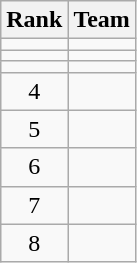<table class="wikitable" border="1">
<tr>
<th>Rank</th>
<th>Team</th>
</tr>
<tr>
<td align=center></td>
<td></td>
</tr>
<tr>
<td align=center></td>
<td></td>
</tr>
<tr>
<td align=center></td>
<td></td>
</tr>
<tr>
<td align=center>4</td>
<td></td>
</tr>
<tr>
<td align=center>5</td>
<td></td>
</tr>
<tr>
<td align=center>6</td>
<td></td>
</tr>
<tr>
<td align=center>7</td>
<td></td>
</tr>
<tr>
<td align=center>8</td>
<td></td>
</tr>
</table>
